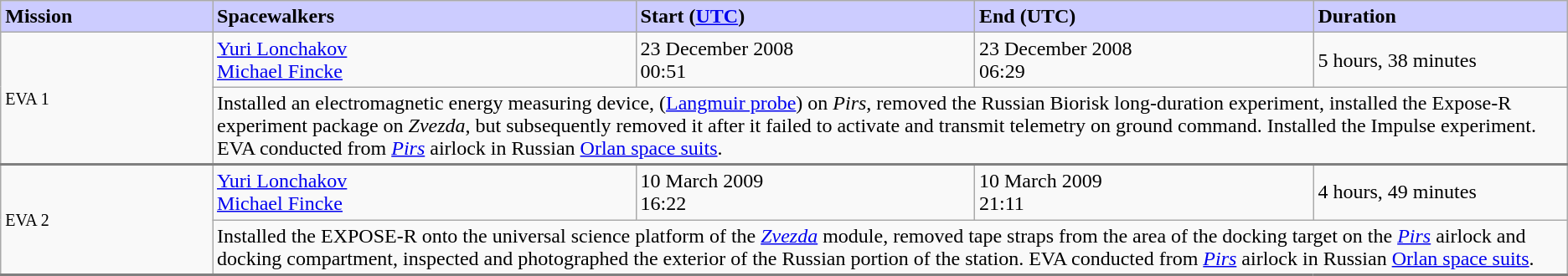<table class="wikitable">
<tr>
<th width="10%" style="background:#ccccff;color:black;text-align:left"><strong>Mission</strong></th>
<th width="20%" style="background:#ccccff;color:black;text-align:left"><strong>Spacewalkers</strong></th>
<th width="16%" style="background:#ccccff;color:black;text-align:left"><strong>Start (<a href='#'>UTC</a>)</strong></th>
<th width="16%" style="background:#ccccff;color:black;text-align:left"><strong>End (UTC)</strong></th>
<th width="12%" style="background:#ccccff;color:black;text-align:left"><strong>Duration</strong></th>
</tr>
<tr>
<td rowspan=2 style="border-bottom:2px solid grey;"><small>EVA 1</small></td>
<td><a href='#'>Yuri Lonchakov</a><br><a href='#'>Michael Fincke</a></td>
<td>23 December 2008<br>00:51</td>
<td>23 December 2008<br>06:29</td>
<td>5 hours, 38 minutes</td>
</tr>
<tr>
<td colspan=4 style="border-bottom:2px solid grey;">Installed an electromagnetic energy measuring device, (<a href='#'>Langmuir probe</a>) on <em>Pirs</em>, removed the Russian Biorisk long-duration experiment, installed the Expose-R experiment package on <em>Zvezda</em>, but subsequently removed it after it failed to activate and transmit telemetry on ground command. Installed the Impulse experiment. EVA conducted from <a href='#'><em>Pirs</em></a> airlock in Russian <a href='#'>Orlan space suits</a>.</td>
</tr>
<tr>
<td rowspan=2 style="border-bottom:2px solid grey;"><small>EVA 2</small></td>
<td><a href='#'>Yuri Lonchakov</a><br><a href='#'>Michael Fincke</a></td>
<td>10 March 2009<br>16:22</td>
<td>10 March 2009<br>21:11</td>
<td>4 hours, 49 minutes</td>
</tr>
<tr>
<td colspan=4 style="border-bottom:2px solid grey;">Installed the EXPOSE-R onto the universal science platform of the <em><a href='#'>Zvezda</a></em> module, removed tape straps from the area of the docking target on the <em><a href='#'>Pirs</a></em> airlock and docking compartment, inspected and photographed the exterior of the Russian portion of the station. EVA conducted from <a href='#'><em>Pirs</em></a> airlock in Russian <a href='#'>Orlan space suits</a>.</td>
</tr>
</table>
